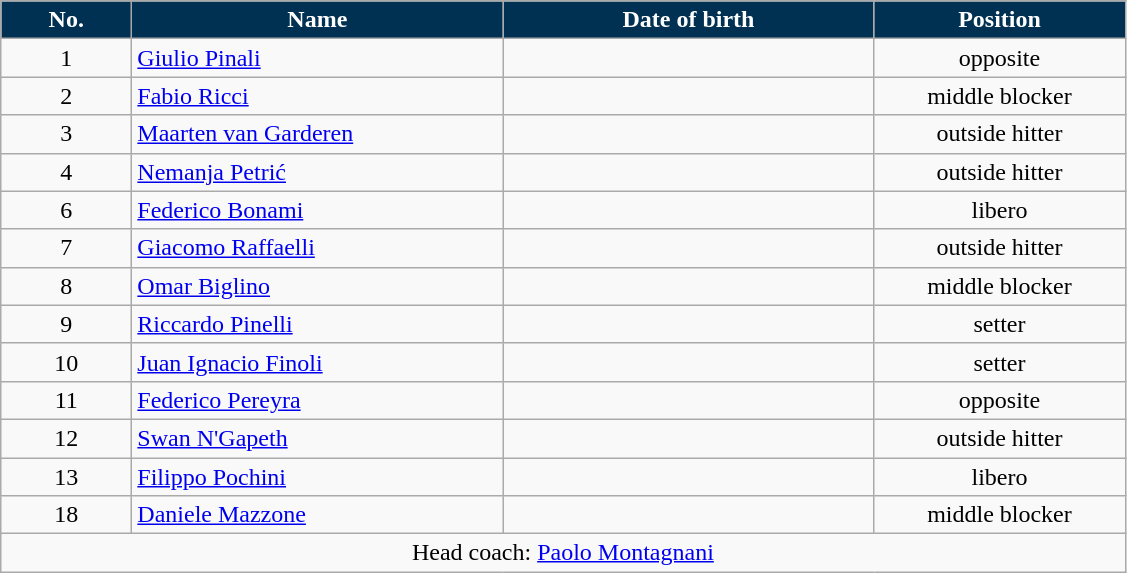<table class="wikitable sortable" style="font-size:100%; text-align:center;">
<tr>
<th style="width:5em; color:#FFFFFF; background-color:#003153">No.</th>
<th style="width:15em; color:#FFFFFF; background-color:#003153">Name</th>
<th style="width:15em; color:#FFFFFF; background-color:#003153">Date of birth</th>
<th style="width:10em; color:#FFFFFF; background-color:#003153">Position</th>
</tr>
<tr>
<td>1</td>
<td align=left> <a href='#'>Giulio Pinali</a></td>
<td align=right></td>
<td>opposite</td>
</tr>
<tr>
<td>2</td>
<td align=left> <a href='#'>Fabio Ricci</a></td>
<td align=right></td>
<td>middle blocker</td>
</tr>
<tr>
<td>3</td>
<td align=left> <a href='#'>Maarten van Garderen</a></td>
<td align=right></td>
<td>outside hitter</td>
</tr>
<tr>
<td>4</td>
<td align=left> <a href='#'>Nemanja Petrić</a></td>
<td align=right></td>
<td>outside hitter</td>
</tr>
<tr>
<td>6</td>
<td align=left> <a href='#'>Federico Bonami</a></td>
<td align=right></td>
<td>libero</td>
</tr>
<tr>
<td>7</td>
<td align=left> <a href='#'>Giacomo Raffaelli</a></td>
<td align=right></td>
<td>outside hitter</td>
</tr>
<tr>
<td>8</td>
<td align=left> <a href='#'>Omar Biglino</a></td>
<td align=right></td>
<td>middle blocker</td>
</tr>
<tr>
<td>9</td>
<td align=left> <a href='#'>Riccardo Pinelli</a></td>
<td align=right></td>
<td>setter</td>
</tr>
<tr>
<td>10</td>
<td align=left> <a href='#'>Juan Ignacio Finoli</a></td>
<td align=right></td>
<td>setter</td>
</tr>
<tr>
<td>11</td>
<td align=left> <a href='#'>Federico Pereyra</a></td>
<td align=right></td>
<td>opposite</td>
</tr>
<tr>
<td>12</td>
<td align=left> <a href='#'>Swan N'Gapeth</a></td>
<td align=right></td>
<td>outside hitter</td>
</tr>
<tr>
<td>13</td>
<td align=left> <a href='#'>Filippo Pochini</a></td>
<td align=right></td>
<td>libero</td>
</tr>
<tr>
<td>18</td>
<td align=left> <a href='#'>Daniele Mazzone</a></td>
<td align=right></td>
<td>middle blocker</td>
</tr>
<tr class="sortbottom">
<td colspan=4>Head coach:  <a href='#'>Paolo Montagnani</a></td>
</tr>
</table>
